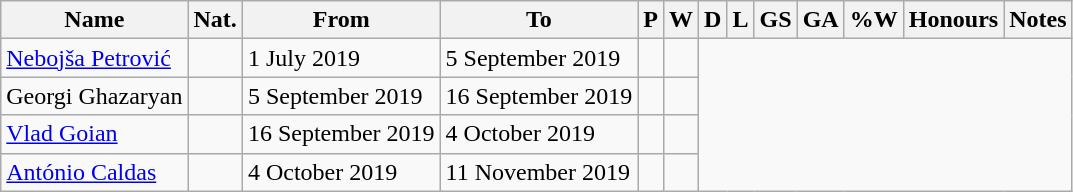<table class="wikitable sortable" style="text-align: center">
<tr>
<th>Name</th>
<th>Nat.</th>
<th class="unsortable">From</th>
<th class="unsortable">To</th>
<th abbr="TOTAL OF MATCHES PLAYED">P</th>
<th abbr="MATCHES WON">W</th>
<th abbr="MATCHES DRAWN">D</th>
<th abbr="MATCHES LOST">L</th>
<th abbr="GOALS SCORED">GS</th>
<th abbr="GOAL AGAINST">GA</th>
<th abbr="PERCENTAGE OF MATCHES WON">%W</th>
<th abbr="HONOURS">Honours</th>
<th abbr="NOTES">Notes</th>
</tr>
<tr>
<td align=left><a href='#'>Nebojša Petrović</a></td>
<td align=left></td>
<td align=left>1 July 2019</td>
<td align=left>5 September 2019<br></td>
<td style="text-align:left;font-size:smaller"></td>
<td></td>
</tr>
<tr>
<td align=left>Georgi Ghazaryan </td>
<td align=left></td>
<td align=left>5 September 2019</td>
<td align=left>16 September 2019<br></td>
<td style="text-align:left;font-size:smaller"></td>
<td></td>
</tr>
<tr>
<td align=left><a href='#'>Vlad Goian</a></td>
<td align=left></td>
<td align=left>16 September 2019</td>
<td align=left>4 October 2019<br></td>
<td style="text-align:left;font-size:smaller"></td>
<td></td>
</tr>
<tr>
<td align=left><a href='#'>António Caldas</a></td>
<td align=left></td>
<td align=left>4 October 2019</td>
<td align=left>11 November 2019<br></td>
<td style="text-align:left;font-size:smaller"></td>
<td></td>
</tr>
</table>
